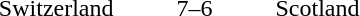<table style="text-align:center">
<tr>
<th width=200></th>
<th width=100></th>
<th width=200></th>
</tr>
<tr>
<td align=right>Switzerland </td>
<td>7–6</td>
<td align=left> Scotland</td>
</tr>
</table>
